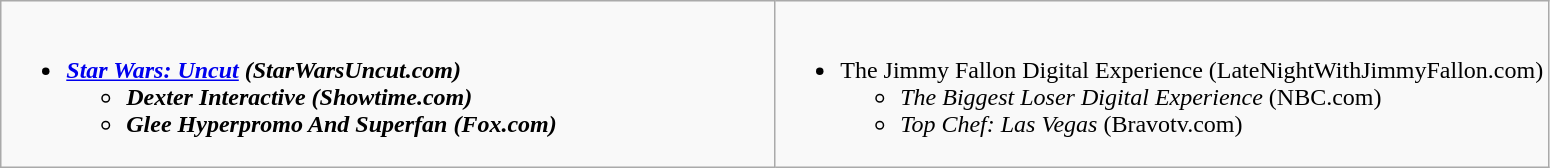<table class="wikitable">
<tr>
<td style="vertical-align:top;" width="50%"><br><ul><li><strong><em><a href='#'>Star Wars: Uncut</a><em> (StarWarsUncut.com)<strong><ul><li></em>Dexter Interactive<em> (Showtime.com)</li><li></em>Glee Hyperpromo And Superfan<em> (Fox.com)</li></ul></li></ul></td>
<td style="vertical-align:top;" width="50%"><br><ul><li></em></strong>The Jimmy Fallon Digital Experience</em> (LateNightWithJimmyFallon.com)</strong><ul><li><em>The Biggest Loser Digital Experience</em> (NBC.com)</li><li><em>Top Chef: Las Vegas</em> (Bravotv.com)</li></ul></li></ul></td>
</tr>
</table>
